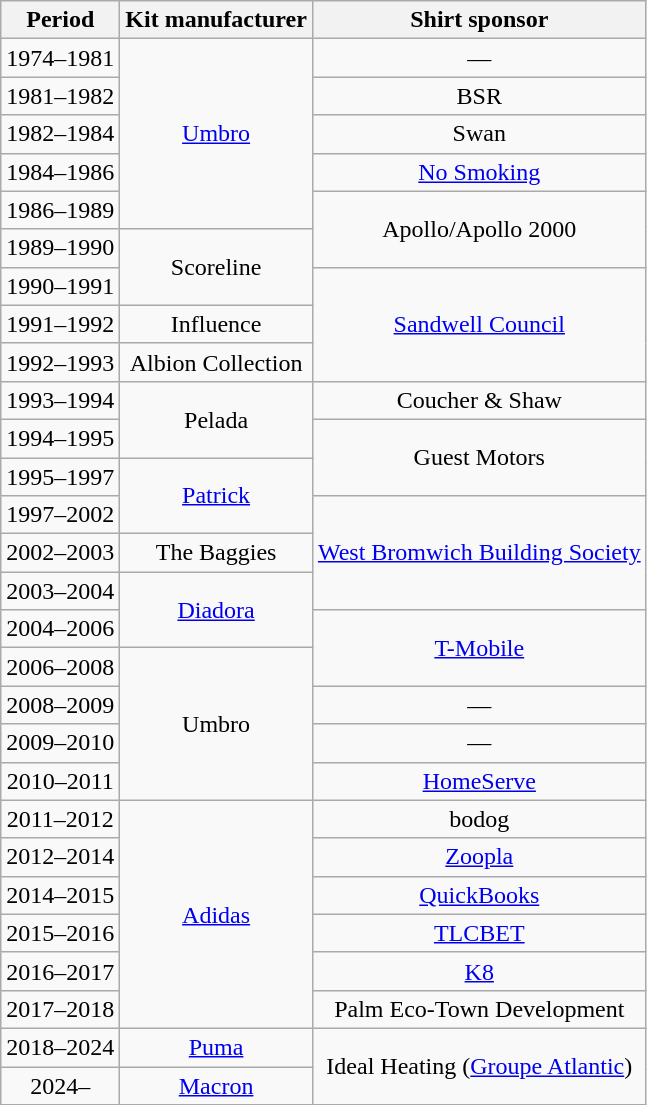<table class="wikitable" style="text-align: center">
<tr>
<th>Period</th>
<th>Kit manufacturer</th>
<th>Shirt sponsor</th>
</tr>
<tr>
<td>1974–1981</td>
<td rowspan=5><a href='#'>Umbro</a></td>
<td rowspan=>—</td>
</tr>
<tr>
<td>1981–1982</td>
<td>BSR</td>
</tr>
<tr>
<td>1982–1984</td>
<td>Swan</td>
</tr>
<tr>
<td>1984–1986</td>
<td><a href='#'>No Smoking</a></td>
</tr>
<tr>
<td>1986–1989</td>
<td rowspan=2>Apollo/Apollo 2000</td>
</tr>
<tr>
<td>1989–1990</td>
<td rowspan=2>Scoreline</td>
</tr>
<tr>
<td>1990–1991</td>
<td rowspan=3><a href='#'>Sandwell Council</a></td>
</tr>
<tr>
<td>1991–1992</td>
<td>Influence</td>
</tr>
<tr>
<td>1992–1993</td>
<td>Albion Collection</td>
</tr>
<tr>
<td>1993–1994</td>
<td rowspan=2>Pelada</td>
<td>Coucher & Shaw</td>
</tr>
<tr>
<td>1994–1995</td>
<td rowspan=2>Guest Motors</td>
</tr>
<tr>
<td>1995–1997</td>
<td rowspan=2><a href='#'>Patrick</a></td>
</tr>
<tr>
<td>1997–2002</td>
<td rowspan=3><a href='#'>West Bromwich Building Society</a></td>
</tr>
<tr>
<td>2002–2003</td>
<td>The Baggies</td>
</tr>
<tr>
<td>2003–2004</td>
<td rowspan=2><a href='#'>Diadora</a></td>
</tr>
<tr>
<td>2004–2006</td>
<td rowspan=2><a href='#'>T-Mobile</a></td>
</tr>
<tr>
<td>2006–2008</td>
<td rowspan=4>Umbro</td>
</tr>
<tr>
<td>2008–2009</td>
<td>—</td>
</tr>
<tr>
<td>2009–2010</td>
<td>—</td>
</tr>
<tr>
<td>2010–2011</td>
<td><a href='#'>HomeServe</a></td>
</tr>
<tr>
<td>2011–2012</td>
<td rowspan=6><a href='#'>Adidas</a></td>
<td>bodog</td>
</tr>
<tr>
<td>2012–2014</td>
<td><a href='#'>Zoopla</a></td>
</tr>
<tr>
<td>2014–2015</td>
<td><a href='#'>QuickBooks</a></td>
</tr>
<tr>
<td>2015–2016</td>
<td><a href='#'>TLCBET</a></td>
</tr>
<tr>
<td>2016–2017</td>
<td><a href='#'>K8</a></td>
</tr>
<tr>
<td>2017–2018</td>
<td>Palm Eco-Town Development</td>
</tr>
<tr>
<td>2018–2024</td>
<td><a href='#'>Puma</a></td>
<td rowspan=2>Ideal Heating (<a href='#'>Groupe Atlantic</a>)</td>
</tr>
<tr>
<td>2024–</td>
<td><a href='#'>Macron</a></td>
</tr>
</table>
